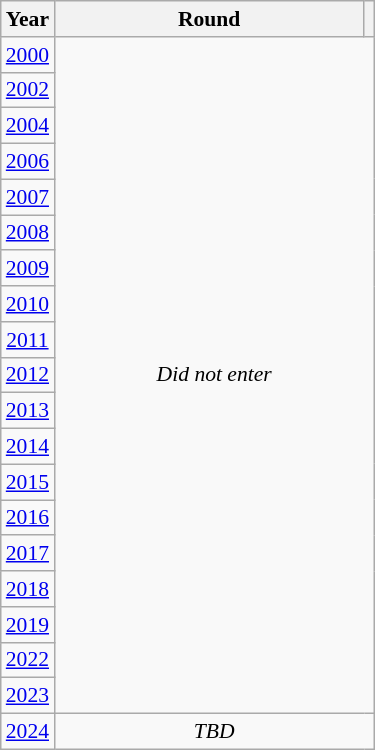<table class="wikitable" style="text-align: center; font-size:90%">
<tr>
<th>Year</th>
<th style="width:200px">Round</th>
<th></th>
</tr>
<tr>
<td><a href='#'>2000</a></td>
<td colspan="2" rowspan="19"><em>Did not enter</em></td>
</tr>
<tr>
<td><a href='#'>2002</a></td>
</tr>
<tr>
<td><a href='#'>2004</a></td>
</tr>
<tr>
<td><a href='#'>2006</a></td>
</tr>
<tr>
<td><a href='#'>2007</a></td>
</tr>
<tr>
<td><a href='#'>2008</a></td>
</tr>
<tr>
<td><a href='#'>2009</a></td>
</tr>
<tr>
<td><a href='#'>2010</a></td>
</tr>
<tr>
<td><a href='#'>2011</a></td>
</tr>
<tr>
<td><a href='#'>2012</a></td>
</tr>
<tr>
<td><a href='#'>2013</a></td>
</tr>
<tr>
<td><a href='#'>2014</a></td>
</tr>
<tr>
<td><a href='#'>2015</a></td>
</tr>
<tr>
<td><a href='#'>2016</a></td>
</tr>
<tr>
<td><a href='#'>2017</a></td>
</tr>
<tr>
<td><a href='#'>2018</a></td>
</tr>
<tr>
<td><a href='#'>2019</a></td>
</tr>
<tr>
<td><a href='#'>2022</a></td>
</tr>
<tr>
<td><a href='#'>2023</a></td>
</tr>
<tr>
<td><a href='#'>2024</a></td>
<td colspan="2"><em>TBD</em></td>
</tr>
</table>
